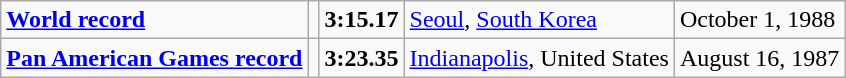<table class="wikitable">
<tr>
<td><strong><a href='#'>World record</a></strong></td>
<td></td>
<td><strong>3:15.17</strong></td>
<td><a href='#'>Seoul</a>, <a href='#'>South Korea</a></td>
<td>October 1, 1988</td>
</tr>
<tr>
<td><strong><a href='#'>Pan American Games record</a></strong></td>
<td></td>
<td><strong>3:23.35</strong></td>
<td><a href='#'>Indianapolis</a>, United States</td>
<td>August 16, 1987</td>
</tr>
</table>
